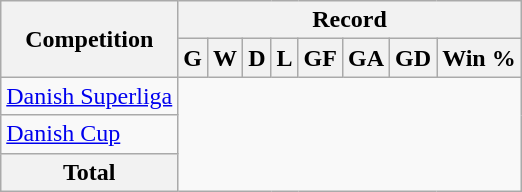<table class="wikitable" style="text-align: center">
<tr>
<th rowspan="2">Competition</th>
<th colspan="9">Record</th>
</tr>
<tr>
<th>G</th>
<th>W</th>
<th>D</th>
<th>L</th>
<th>GF</th>
<th>GA</th>
<th>GD</th>
<th>Win %</th>
</tr>
<tr>
<td style="text-align: left"><a href='#'>Danish Superliga</a><br></td>
</tr>
<tr>
<td style="text-align: left"><a href='#'>Danish Cup</a><br></td>
</tr>
<tr>
<th>Total<br></th>
</tr>
</table>
